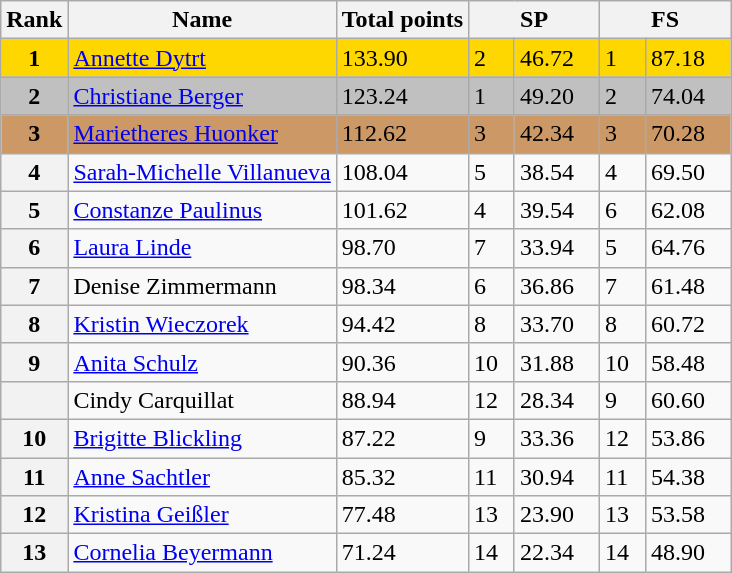<table class="wikitable">
<tr>
<th>Rank</th>
<th>Name</th>
<th>Total points</th>
<th colspan="2" width="80px">SP</th>
<th colspan="2" width="80px">FS</th>
</tr>
<tr bgcolor="gold">
<td align="center"><strong>1</strong></td>
<td><a href='#'>Annette Dytrt</a></td>
<td>133.90</td>
<td>2</td>
<td>46.72</td>
<td>1</td>
<td>87.18</td>
</tr>
<tr bgcolor="silver">
<td align="center"><strong>2</strong></td>
<td><a href='#'>Christiane Berger</a></td>
<td>123.24</td>
<td>1</td>
<td>49.20</td>
<td>2</td>
<td>74.04</td>
</tr>
<tr bgcolor="cc9966">
<td align="center"><strong>3</strong></td>
<td><a href='#'>Marietheres Huonker</a></td>
<td>112.62</td>
<td>3</td>
<td>42.34</td>
<td>3</td>
<td>70.28</td>
</tr>
<tr>
<th>4</th>
<td><a href='#'>Sarah-Michelle Villanueva</a></td>
<td>108.04</td>
<td>5</td>
<td>38.54</td>
<td>4</td>
<td>69.50</td>
</tr>
<tr>
<th>5</th>
<td><a href='#'>Constanze Paulinus</a></td>
<td>101.62</td>
<td>4</td>
<td>39.54</td>
<td>6</td>
<td>62.08</td>
</tr>
<tr>
<th>6</th>
<td><a href='#'>Laura Linde</a></td>
<td>98.70</td>
<td>7</td>
<td>33.94</td>
<td>5</td>
<td>64.76</td>
</tr>
<tr>
<th>7</th>
<td>Denise Zimmermann</td>
<td>98.34</td>
<td>6</td>
<td>36.86</td>
<td>7</td>
<td>61.48</td>
</tr>
<tr>
<th>8</th>
<td><a href='#'>Kristin Wieczorek</a></td>
<td>94.42</td>
<td>8</td>
<td>33.70</td>
<td>8</td>
<td>60.72</td>
</tr>
<tr>
<th>9</th>
<td><a href='#'>Anita Schulz</a></td>
<td>90.36</td>
<td>10</td>
<td>31.88</td>
<td>10</td>
<td>58.48</td>
</tr>
<tr>
<th></th>
<td> Cindy Carquillat</td>
<td>88.94</td>
<td>12</td>
<td>28.34</td>
<td>9</td>
<td>60.60</td>
</tr>
<tr>
<th>10</th>
<td><a href='#'>Brigitte Blickling</a></td>
<td>87.22</td>
<td>9</td>
<td>33.36</td>
<td>12</td>
<td>53.86</td>
</tr>
<tr>
<th>11</th>
<td><a href='#'>Anne Sachtler</a></td>
<td>85.32</td>
<td>11</td>
<td>30.94</td>
<td>11</td>
<td>54.38</td>
</tr>
<tr>
<th>12</th>
<td><a href='#'>Kristina Geißler</a></td>
<td>77.48</td>
<td>13</td>
<td>23.90</td>
<td>13</td>
<td>53.58</td>
</tr>
<tr>
<th>13</th>
<td><a href='#'>Cornelia Beyermann</a></td>
<td>71.24</td>
<td>14</td>
<td>22.34</td>
<td>14</td>
<td>48.90</td>
</tr>
</table>
